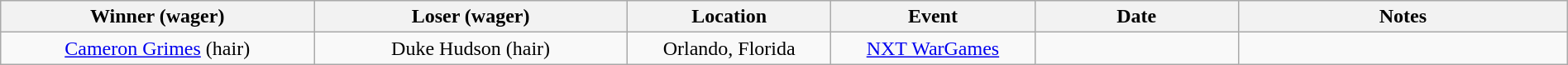<table class="wikitable sortable" width=100%  style="text-align: center">
<tr>
<th width=20%>Winner (wager)</th>
<th width=20%>Loser (wager)</th>
<th width=13%>Location</th>
<th width=13%>Event</th>
<th width=13%>Date</th>
<th width=21%>Notes</th>
</tr>
<tr>
<td><a href='#'>Cameron Grimes</a> (hair)</td>
<td>Duke Hudson (hair)</td>
<td>Orlando, Florida</td>
<td><a href='#'>NXT WarGames</a></td>
<td></td>
<td></td>
</tr>
</table>
